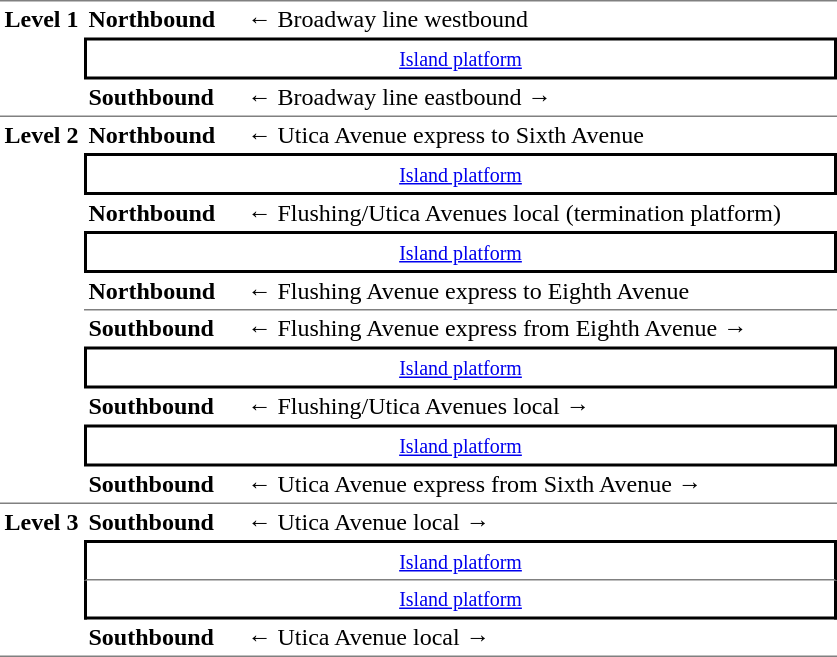<table cellspacing=0 cellpadding=3>
<tr>
<td style="border-bottom:solid 0px gray;border-top:solid 1px gray;" rowspan=3 width=50 valign=top><strong>Level 1</strong></td>
<td style="border-bottom:solid 0px gray;border-top:solid 1px gray;" width=100><span><strong>Northbound</strong></span></td>
<td style="border-bottom:solid 0px gray;border-top:solid 1px gray;" width=390>← Broadway line westbound</td>
</tr>
<tr>
<td style="border-top:solid 2px black;border-right:solid 2px black;border-left:solid 2px black;border-bottom:solid 2px black;text-align:center;" colspan=2><small><a href='#'>Island platform</a></small></td>
</tr>
<tr>
<td style="border-bottom:solid 0px gray;"><span><strong>Southbound</strong></span></td>
<td style="border-bottom:solid 0px gray;"><span>←</span> Broadway line eastbound →</td>
</tr>
<tr>
<td style="border-bottom:solid 0px gray;border-top:solid 1px gray;" rowspan=10 width=50 valign=top><strong>Level 2</strong></td>
<td style="border-bottom:solid 0px gray;border-top:solid 1px gray;" width=100><span><strong>Northbound</strong></span></td>
<td style="border-bottom:solid 0px gray;border-top:solid 1px gray;" width=390>← Utica Avenue express to Sixth Avenue</td>
</tr>
<tr>
<td style="border-top:solid 2px black;border-right:solid 2px black;border-left:solid 2px black;border-bottom:solid 2px black;text-align:center;" colspan=2><small><a href='#'>Island platform</a></small></td>
</tr>
<tr>
<td><span><strong>Northbound</strong></span></td>
<td>← Flushing/Utica Avenues local (termination platform)</td>
</tr>
<tr>
<td style="border-top:solid 2px black;border-right:solid 2px black;border-left:solid 2px black;border-bottom:solid 2px black;text-align:center;" colspan=2><small><a href='#'>Island platform</a></small></td>
</tr>
<tr>
<td style="border-bottom:solid 1px gray;"><span><strong>Northbound</strong></span></td>
<td style="border-bottom:solid 1px gray;">← Flushing Avenue express to Eighth Avenue</td>
</tr>
<tr>
<td><span><strong>Southbound</strong></span></td>
<td><span>←</span> Flushing Avenue express from Eighth Avenue →</td>
</tr>
<tr>
<td style="border-top:solid 2px black;border-right:solid 2px black;border-left:solid 2px black;border-bottom:solid 2px black;text-align:center;" colspan=2><small><a href='#'>Island platform</a></small></td>
</tr>
<tr>
<td><span><strong>Southbound</strong></span></td>
<td><span>←</span> Flushing/Utica Avenues local →</td>
</tr>
<tr>
<td style="border-top:solid 2px black;border-right:solid 2px black;border-left:solid 2px black;border-bottom:solid 2px black;text-align:center;" colspan=2><small><a href='#'>Island platform</a></small></td>
</tr>
<tr>
<td style="border-bottom:solid 0px gray;"><span><strong>Southbound</strong></span></td>
<td style="border-bottom:solid 0px gray;"><span>←</span> Utica Avenue express from Sixth Avenue →</td>
</tr>
<tr>
<td style="border-bottom:solid 1px gray;border-top:solid 1px gray;" rowspan=4 width=50 valign=top><strong>Level 3</strong></td>
<td style="border-bottom:solid 0px gray;border-top:solid 1px gray;" width=100><span><strong>Southbound</strong></span></td>
<td style="border-bottom:solid 0px gray;border-top:solid 1px gray;" width=390><span>←</span> Utica Avenue local →</td>
</tr>
<tr>
<td style="border-top:solid 2px black;border-right:solid 2px black;border-left:solid 2px black;border-bottom:solid 1px gray;text-align:center;" colspan=2><small><a href='#'>Island platform</a></small></td>
</tr>
<tr>
<td style="border-right:solid 2px black;border-left:solid 2px black;border-bottom:solid 2px black;text-align:center;" colspan=2><small><a href='#'>Island platform</a></small></td>
</tr>
<tr>
<td style="border-bottom:solid 1px gray;"><span><strong>Southbound</strong></span></td>
<td style="border-bottom:solid 1px gray;"><span>←</span> Utica Avenue local →</td>
</tr>
<tr>
</tr>
</table>
